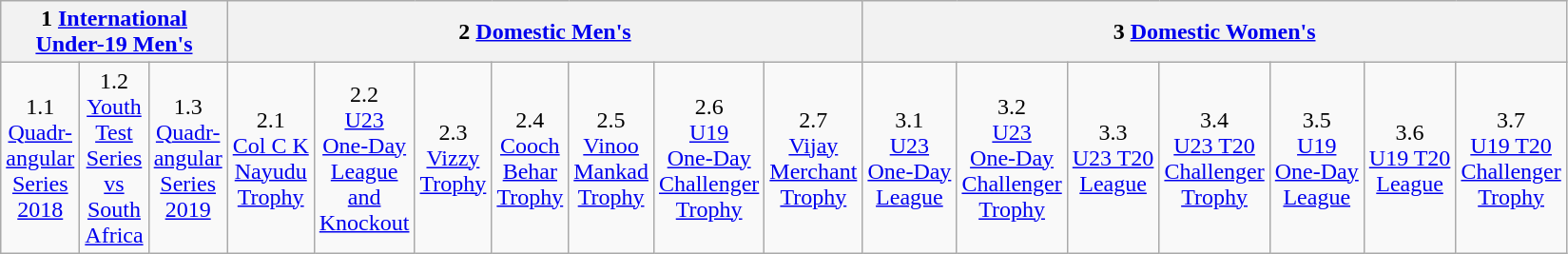<table class="wikitable collapsible" style="text-align:center; white-space:nowrap;">
<tr>
<th colspan=3>1 <a href='#'>International<br>Under-19 Men's</a></th>
<th colspan=7>2 <a href='#'>Domestic Men's</a></th>
<th colspan=7>3 <a href='#'>Domestic Women's</a></th>
</tr>
<tr>
<td>1.1<br><a href='#'>Quadr-<br>angular<br>Series<br>2018</a></td>
<td>1.2<br><a href='#'>Youth<br>Test<br>Series<br>vs<br>South<br>Africa</a></td>
<td>1.3<br><a href='#'>Quadr-<br>angular<br>Series<br>2019</a></td>
<td>2.1<br><a href='#'>Col C K<br>Nayudu<br>Trophy</a></td>
<td>2.2<br><a href='#'>U23<br>One-Day<br>League<br>and<br>Knockout</a></td>
<td>2.3<br><a href='#'>Vizzy<br>Trophy</a></td>
<td>2.4<br><a href='#'>Cooch<br>Behar<br>Trophy</a></td>
<td>2.5<br><a href='#'>Vinoo<br>Mankad<br>Trophy</a></td>
<td>2.6<br><a href='#'>U19<br>One-Day<br>Challenger<br>Trophy</a></td>
<td>2.7<br><a href='#'>Vijay<br>Merchant<br>Trophy</a></td>
<td>3.1<br><a href='#'>U23<br>One-Day<br>League</a></td>
<td>3.2<br><a href='#'>U23<br>One-Day<br>Challenger<br>Trophy</a></td>
<td>3.3<br><a href='#'>U23 T20<br>League</a></td>
<td>3.4<br><a href='#'>U23 T20<br>Challenger<br>Trophy</a></td>
<td>3.5<br><a href='#'>U19<br>One-Day<br>League</a></td>
<td>3.6<br><a href='#'>U19 T20<br>League</a></td>
<td>3.7<br><a href='#'>U19 T20<br>Challenger<br>Trophy</a></td>
</tr>
</table>
